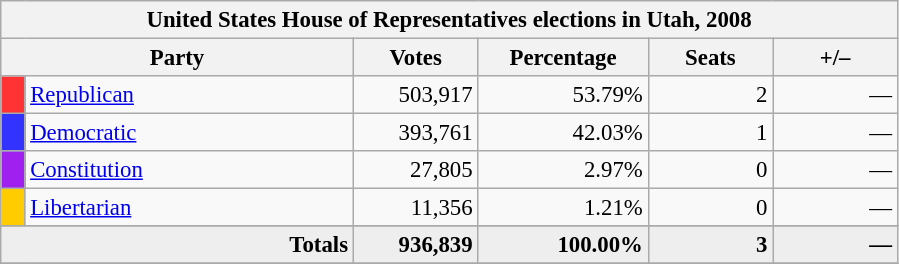<table class="wikitable" style="font-size: 95%;">
<tr>
<th colspan="6">United States House of Representatives elections in Utah, 2008</th>
</tr>
<tr>
<th colspan=2 style="width: 15em">Party</th>
<th style="width: 5em">Votes</th>
<th style="width: 7em">Percentage</th>
<th style="width: 5em">Seats</th>
<th style="width: 5em">+/–</th>
</tr>
<tr>
<th style="background-color:#FF3333; width: 3px"></th>
<td style="width: 130px"><a href='#'>Republican</a></td>
<td align="right">503,917</td>
<td align="right">53.79%</td>
<td align="right">2</td>
<td align="right">—</td>
</tr>
<tr>
<th style="background-color:#3333FF; width: 3px"></th>
<td style="width: 130px"><a href='#'>Democratic</a></td>
<td align="right">393,761</td>
<td align="right">42.03%</td>
<td align="right">1</td>
<td align="right">—</td>
</tr>
<tr>
<th style="background-color:#A020F0; width: 3px"></th>
<td style="width: 130px"><a href='#'>Constitution</a></td>
<td align="right">27,805</td>
<td align="right">2.97%</td>
<td align="right">0</td>
<td align="right">—</td>
</tr>
<tr>
<th style="background-color:#FFCC00; width: 3px"></th>
<td style="width: 130px"><a href='#'>Libertarian</a></td>
<td align="right">11,356</td>
<td align="right">1.21%</td>
<td align="right">0</td>
<td align="right">—</td>
</tr>
<tr>
</tr>
<tr bgcolor="#EEEEEE">
<td colspan="2" align="right"><strong>Totals</strong></td>
<td align="right"><strong>936,839</strong></td>
<td align="right"><strong>100.00%</strong></td>
<td align="right"><strong>3</strong></td>
<td align="right"><strong>—</strong></td>
</tr>
<tr bgcolor="#EEEEEE">
</tr>
</table>
